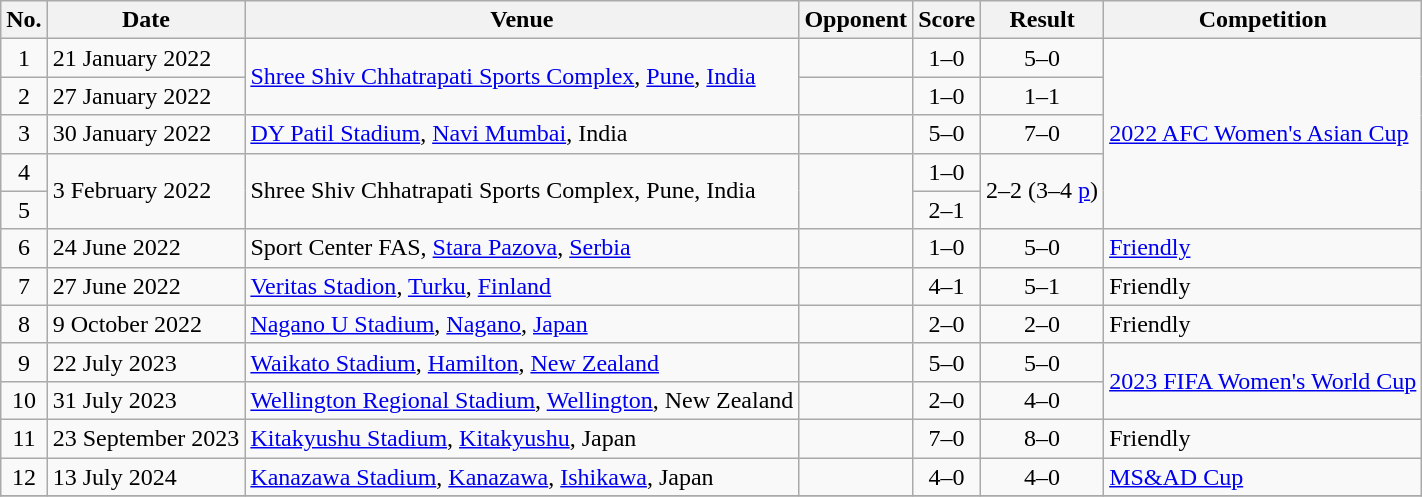<table class="wikitable">
<tr>
<th scope="col">No.</th>
<th scope="col">Date</th>
<th scope="col">Venue</th>
<th scope="col">Opponent</th>
<th scope="col">Score</th>
<th scope="col">Result</th>
<th scope="col">Competition</th>
</tr>
<tr>
<td align=center>1</td>
<td>21 January 2022</td>
<td rowspan="2"><a href='#'>Shree Shiv Chhatrapati Sports Complex</a>, <a href='#'>Pune</a>, <a href='#'>India</a></td>
<td></td>
<td align=center>1–0</td>
<td align=center>5–0</td>
<td rowspan="5"><a href='#'>2022 AFC Women's Asian Cup</a></td>
</tr>
<tr>
<td align=center>2</td>
<td>27 January 2022</td>
<td></td>
<td align=center>1–0</td>
<td align=center>1–1</td>
</tr>
<tr>
<td align=center>3</td>
<td>30 January 2022</td>
<td><a href='#'>DY Patil Stadium</a>, <a href='#'>Navi Mumbai</a>, India</td>
<td></td>
<td align=center>5–0</td>
<td align=center>7–0</td>
</tr>
<tr>
<td align=center>4</td>
<td rowspan="2">3 February 2022</td>
<td rowspan="2">Shree Shiv Chhatrapati Sports Complex, Pune, India</td>
<td rowspan="2"></td>
<td align=center>1–0</td>
<td rowspan="2" align=center>2–2  (3–4 <a href='#'>p</a>)</td>
</tr>
<tr>
<td align=center>5</td>
<td align=center>2–1</td>
</tr>
<tr>
<td align=center>6</td>
<td>24 June 2022</td>
<td>Sport Center FAS, <a href='#'>Stara Pazova</a>, <a href='#'>Serbia</a></td>
<td></td>
<td align=center>1–0</td>
<td align=center>5–0</td>
<td><a href='#'>Friendly</a></td>
</tr>
<tr>
<td align=center>7</td>
<td>27 June 2022</td>
<td><a href='#'>Veritas Stadion</a>, <a href='#'>Turku</a>, <a href='#'>Finland</a></td>
<td></td>
<td align=center>4–1</td>
<td align=center>5–1</td>
<td>Friendly</td>
</tr>
<tr>
<td align=center>8</td>
<td>9 October 2022</td>
<td><a href='#'>Nagano U Stadium</a>, <a href='#'>Nagano</a>, <a href='#'>Japan</a></td>
<td></td>
<td align=center>2–0</td>
<td align=center>2–0</td>
<td>Friendly</td>
</tr>
<tr>
<td align=center>9</td>
<td>22 July 2023</td>
<td><a href='#'>Waikato Stadium</a>, <a href='#'>Hamilton</a>, <a href='#'>New Zealand</a></td>
<td></td>
<td align=center>5–0</td>
<td align=center>5–0</td>
<td rowspan="2"><a href='#'>2023 FIFA Women's World Cup</a></td>
</tr>
<tr>
<td align=center>10</td>
<td>31 July 2023</td>
<td><a href='#'>Wellington Regional Stadium</a>, <a href='#'>Wellington</a>, New Zealand</td>
<td></td>
<td align=center>2–0</td>
<td align=center>4–0</td>
</tr>
<tr>
<td align=center>11</td>
<td>23 September 2023</td>
<td><a href='#'>Kitakyushu Stadium</a>, <a href='#'>Kitakyushu</a>, Japan</td>
<td></td>
<td align=center>7–0</td>
<td align=center>8–0</td>
<td>Friendly</td>
</tr>
<tr>
<td align=center>12</td>
<td>13 July 2024</td>
<td><a href='#'>Kanazawa Stadium</a>, <a href='#'>Kanazawa</a>, <a href='#'>Ishikawa</a>, Japan</td>
<td></td>
<td align=center>4–0</td>
<td align=center>4–0</td>
<td><a href='#'>MS&AD Cup</a></td>
</tr>
<tr>
</tr>
</table>
